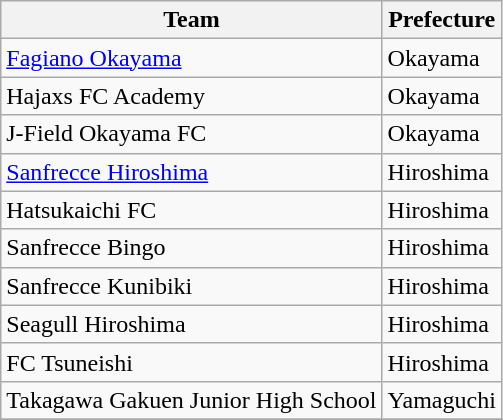<table class="wikitable sortable">
<tr>
<th>Team</th>
<th>Prefecture</th>
</tr>
<tr>
<td><a href='#'>Fagiano Okayama</a></td>
<td>Okayama</td>
</tr>
<tr>
<td>Hajaxs FC Academy</td>
<td>Okayama</td>
</tr>
<tr>
<td>J-Field Okayama FC</td>
<td>Okayama</td>
</tr>
<tr>
<td><a href='#'>Sanfrecce Hiroshima</a></td>
<td>Hiroshima</td>
</tr>
<tr>
<td>Hatsukaichi FC</td>
<td>Hiroshima</td>
</tr>
<tr>
<td>Sanfrecce Bingo</td>
<td>Hiroshima</td>
</tr>
<tr>
<td>Sanfrecce Kunibiki</td>
<td>Hiroshima</td>
</tr>
<tr>
<td>Seagull Hiroshima</td>
<td>Hiroshima</td>
</tr>
<tr>
<td>FC Tsuneishi</td>
<td>Hiroshima</td>
</tr>
<tr>
<td>Takagawa Gakuen Junior High School</td>
<td>Yamaguchi</td>
</tr>
<tr>
</tr>
</table>
